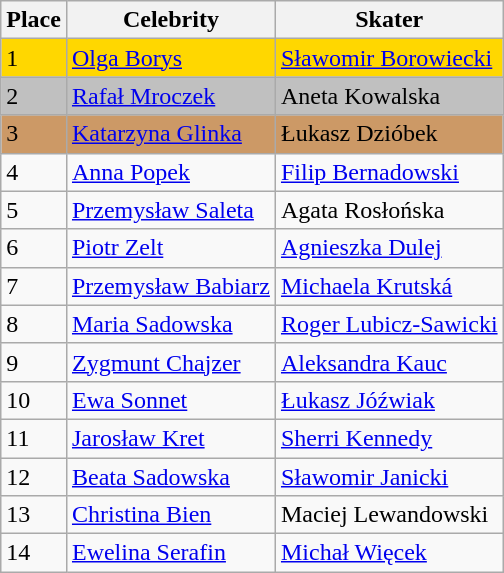<table class="wikitable">
<tr>
<th>Place</th>
<th>Celebrity</th>
<th>Skater</th>
</tr>
<tr style="background:gold;">
<td>1</td>
<td><a href='#'>Olga Borys</a></td>
<td><a href='#'>Sławomir Borowiecki</a></td>
</tr>
<tr style="background:silver;">
<td>2</td>
<td><a href='#'>Rafał Mroczek</a></td>
<td>Aneta Kowalska</td>
</tr>
<tr style="background:#c96;">
<td>3</td>
<td><a href='#'>Katarzyna Glinka</a></td>
<td>Łukasz Dzióbek</td>
</tr>
<tr>
<td>4</td>
<td><a href='#'>Anna Popek</a></td>
<td><a href='#'>Filip Bernadowski</a></td>
</tr>
<tr>
<td>5</td>
<td><a href='#'>Przemysław Saleta</a></td>
<td>Agata Rosłońska</td>
</tr>
<tr>
<td>6</td>
<td><a href='#'>Piotr Zelt</a></td>
<td><a href='#'>Agnieszka Dulej</a></td>
</tr>
<tr>
<td>7</td>
<td><a href='#'>Przemysław Babiarz</a></td>
<td><a href='#'>Michaela Krutská</a></td>
</tr>
<tr>
<td>8</td>
<td><a href='#'>Maria Sadowska</a></td>
<td><a href='#'>Roger Lubicz-Sawicki</a></td>
</tr>
<tr>
<td>9</td>
<td><a href='#'>Zygmunt Chajzer</a></td>
<td><a href='#'>Aleksandra Kauc</a></td>
</tr>
<tr>
<td>10</td>
<td><a href='#'>Ewa Sonnet</a></td>
<td><a href='#'>Łukasz Jóźwiak</a></td>
</tr>
<tr>
<td>11</td>
<td><a href='#'>Jarosław Kret</a></td>
<td><a href='#'>Sherri Kennedy</a></td>
</tr>
<tr>
<td>12</td>
<td><a href='#'>Beata Sadowska</a></td>
<td><a href='#'>Sławomir Janicki</a></td>
</tr>
<tr>
<td>13</td>
<td><a href='#'>Christina Bien</a></td>
<td>Maciej Lewandowski</td>
</tr>
<tr>
<td>14</td>
<td><a href='#'>Ewelina Serafin</a></td>
<td><a href='#'>Michał Więcek</a></td>
</tr>
</table>
